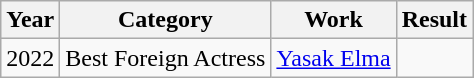<table class="wikitable">
<tr>
<th>Year</th>
<th>Category</th>
<th>Work</th>
<th>Result</th>
</tr>
<tr>
<td>2022</td>
<td>Best Foreign Actress</td>
<td><a href='#'>Yasak Elma</a></td>
<td></td>
</tr>
</table>
